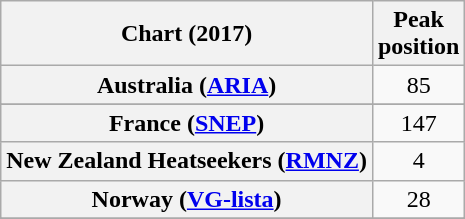<table class="wikitable sortable plainrowheaders" style="text-align:center">
<tr>
<th scope="col">Chart (2017)</th>
<th scope="col">Peak<br>position</th>
</tr>
<tr>
<th scope="row">Australia (<a href='#'>ARIA</a>)</th>
<td>85</td>
</tr>
<tr>
</tr>
<tr>
<th scope="row">France (<a href='#'>SNEP</a>)</th>
<td>147</td>
</tr>
<tr>
<th scope="row">New Zealand Heatseekers (<a href='#'>RMNZ</a>)</th>
<td>4</td>
</tr>
<tr>
<th scope="row">Norway (<a href='#'>VG-lista</a>)</th>
<td>28</td>
</tr>
<tr>
</tr>
<tr>
</tr>
</table>
